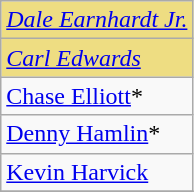<table class="wikitable" style="float:left;">
<tr>
<td style="background:#eedd82"><em><a href='#'>Dale Earnhardt Jr.</a></em></td>
</tr>
<tr>
<td style="background:#eedd82"><em><a href='#'>Carl Edwards</a></em></td>
</tr>
<tr>
<td><a href='#'>Chase Elliott</a>*</td>
</tr>
<tr>
<td><a href='#'>Denny Hamlin</a>*</td>
</tr>
<tr>
<td><a href='#'>Kevin Harvick</a></td>
</tr>
<tr>
</tr>
</table>
